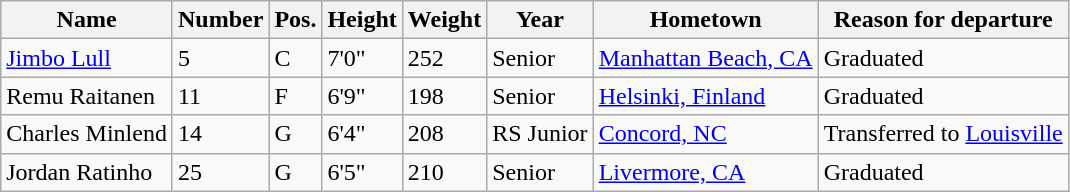<table class="wikitable sortable" border="1">
<tr>
<th>Name</th>
<th>Number</th>
<th>Pos.</th>
<th>Height</th>
<th>Weight</th>
<th>Year</th>
<th>Hometown</th>
<th class="unsortable">Reason for departure</th>
</tr>
<tr>
<td><a href='#'>Jimbo Lull</a></td>
<td>5</td>
<td>C</td>
<td>7'0"</td>
<td>252</td>
<td>Senior</td>
<td><a href='#'>Manhattan Beach, CA</a></td>
<td>Graduated</td>
</tr>
<tr>
<td>Remu Raitanen</td>
<td>11</td>
<td>F</td>
<td>6'9"</td>
<td>198</td>
<td>Senior</td>
<td><a href='#'>Helsinki, Finland</a></td>
<td>Graduated</td>
</tr>
<tr>
<td>Charles Minlend</td>
<td>14</td>
<td>G</td>
<td>6'4"</td>
<td>208</td>
<td>RS Junior</td>
<td><a href='#'>Concord, NC</a></td>
<td>Transferred to <a href='#'>Louisville</a></td>
</tr>
<tr>
<td>Jordan Ratinho</td>
<td>25</td>
<td>G</td>
<td>6'5"</td>
<td>210</td>
<td>Senior</td>
<td><a href='#'>Livermore, CA</a></td>
<td>Graduated</td>
</tr>
</table>
